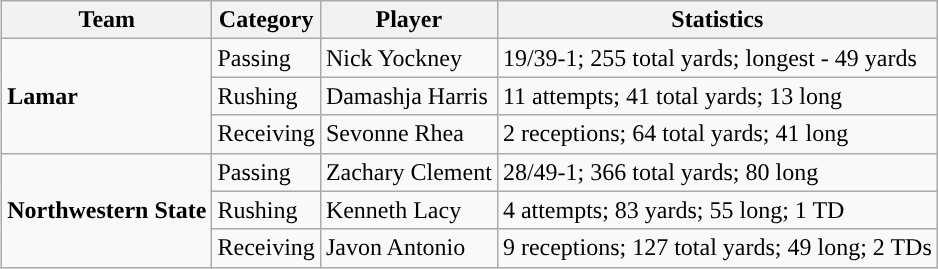<table class="wikitable" style="float: right;">
<tr>
<th>Team</th>
<th>Category</th>
<th>Player</th>
<th>Statistics</th>
</tr>
<tr>
<td rowspan=3><strong>Lamar</strong></td>
<td>Passing</td>
<td>Nick Yockney</td>
<td>19/39-1; 255 total yards; longest - 49 yards</td>
</tr>
<tr>
<td>Rushing</td>
<td>Damashja Harris</td>
<td>11 attempts; 41 total yards; 13 long</td>
</tr>
<tr>
<td>Receiving</td>
<td>Sevonne Rhea</td>
<td>2 receptions; 64 total yards; 41 long</td>
</tr>
<tr>
<td rowspan=3><strong>Northwestern State</strong></td>
<td>Passing</td>
<td>Zachary Clement</td>
<td>28/49-1; 366 total yards; 80 long</td>
</tr>
<tr>
<td>Rushing</td>
<td>Kenneth Lacy</td>
<td>4 attempts; 83 yards; 55 long; 1 TD</td>
</tr>
<tr>
<td>Receiving</td>
<td>Javon Antonio</td>
<td>9 receptions; 127 total yards; 49 long; 2 TDs</td>
</tr>
</table>
